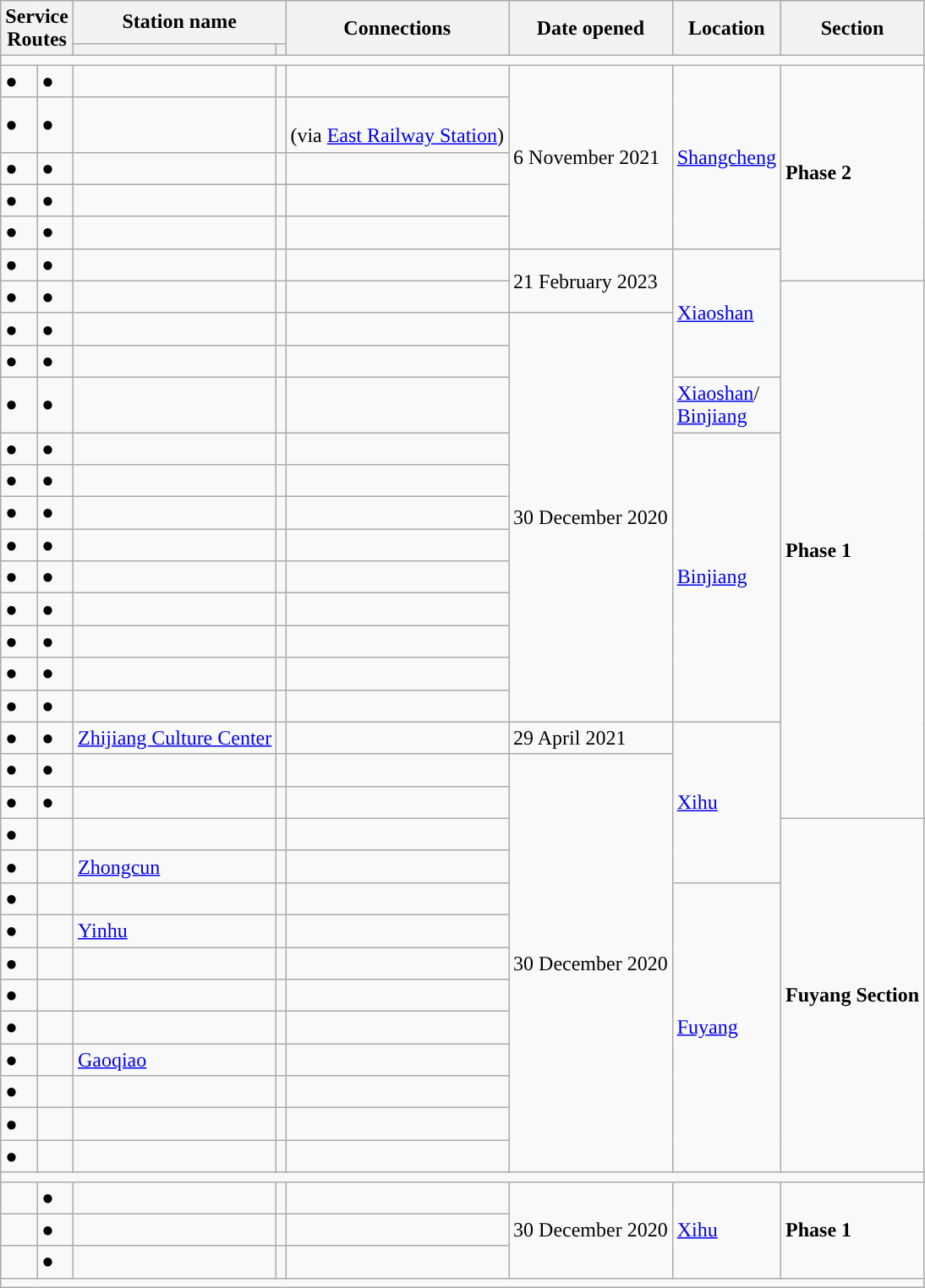<table class="wikitable">
<tr>
<th colspan="2" rowspan="2">Service<br>Routes</th>
<th colspan="2">Station name</th>
<th rowspan="2">Connections</th>
<th rowspan="2">Date opened</th>
<th rowspan="2">Location</th>
<th rowspan="2">Section</th>
</tr>
<tr>
<th></th>
<th></th>
</tr>
<tr style="background:#">
<td colspan="8"></td>
</tr>
<tr>
<td>●</td>
<td>●</td>
<td></td>
<td></td>
<td></td>
<td rowspan="5">6 November 2021</td>
<td rowspan="5"><a href='#'>Shangcheng</a></td>
<td rowspan="6"><strong>Phase 2</strong></td>
</tr>
<tr>
<td>●</td>
<td>●</td>
<td></td>
<td></td>
<td><br>  (via <a href='#'>East Railway Station</a>)<br></td>
</tr>
<tr>
<td>●</td>
<td>●</td>
<td></td>
<td></td>
<td></td>
</tr>
<tr>
<td>●</td>
<td>●</td>
<td></td>
<td></td>
<td></td>
</tr>
<tr>
<td>●</td>
<td>●</td>
<td></td>
<td></td>
<td></td>
</tr>
<tr>
<td>●</td>
<td>●</td>
<td></td>
<td></td>
<td></td>
<td rowspan="2">21 February 2023</td>
<td style="background:#F8F9FA;" rowspan="4"><a href='#'>Xiaoshan</a></td>
</tr>
<tr>
<td>●</td>
<td>●</td>
<td></td>
<td></td>
<td></td>
<td style="background:#F8F9FA;" rowspan="16"><strong>Phase 1</strong></td>
</tr>
<tr>
<td>●</td>
<td>●</td>
<td></td>
<td></td>
<td></td>
<td rowspan="12">30 December 2020</td>
</tr>
<tr>
<td>●</td>
<td>●</td>
<td></td>
<td></td>
<td></td>
</tr>
<tr>
<td>●</td>
<td>●</td>
<td></td>
<td></td>
<td></td>
<td><a href='#'>Xiaoshan</a>/<br><a href='#'>Binjiang</a></td>
</tr>
<tr>
<td>●</td>
<td>●</td>
<td></td>
<td></td>
<td></td>
<td rowspan="9"><a href='#'>Binjiang</a></td>
</tr>
<tr>
<td>●</td>
<td>●</td>
<td></td>
<td></td>
<td></td>
</tr>
<tr>
<td>●</td>
<td>●</td>
<td></td>
<td></td>
<td></td>
</tr>
<tr>
<td>●</td>
<td>●</td>
<td></td>
<td></td>
<td></td>
</tr>
<tr>
<td>●</td>
<td>●</td>
<td></td>
<td></td>
<td></td>
</tr>
<tr>
<td>●</td>
<td>●</td>
<td></td>
<td></td>
<td></td>
</tr>
<tr>
<td>●</td>
<td>●</td>
<td></td>
<td></td>
<td></td>
</tr>
<tr>
<td>●</td>
<td>●</td>
<td></td>
<td></td>
<td></td>
</tr>
<tr>
<td>●</td>
<td>●</td>
<td></td>
<td></td>
<td></td>
</tr>
<tr>
<td>●</td>
<td>●</td>
<td><a href='#'>Zhijiang Culture Center</a></td>
<td></td>
<td></td>
<td>29 April 2021</td>
<td rowspan="5"><a href='#'>Xihu</a></td>
</tr>
<tr>
<td>●</td>
<td>●</td>
<td></td>
<td></td>
<td></td>
<td rowspan="13">30 December 2020</td>
</tr>
<tr>
<td>●</td>
<td>●</td>
<td></td>
<td></td>
<td></td>
</tr>
<tr>
<td>●</td>
<td></td>
<td></td>
<td></td>
<td></td>
<td rowspan="11"><strong>Fuyang Section</strong></td>
</tr>
<tr>
<td>●</td>
<td></td>
<td><a href='#'>Zhongcun</a></td>
<td></td>
<td></td>
</tr>
<tr>
<td>●</td>
<td></td>
<td></td>
<td></td>
<td></td>
<td rowspan="9"><a href='#'>Fuyang</a></td>
</tr>
<tr>
<td>●</td>
<td></td>
<td><a href='#'>Yinhu</a></td>
<td></td>
<td></td>
</tr>
<tr>
<td>●</td>
<td></td>
<td></td>
<td></td>
<td></td>
</tr>
<tr>
<td>●</td>
<td></td>
<td></td>
<td></td>
<td></td>
</tr>
<tr>
<td>●</td>
<td></td>
<td></td>
<td></td>
<td></td>
</tr>
<tr>
<td>●</td>
<td></td>
<td><a href='#'>Gaoqiao</a></td>
<td></td>
<td></td>
</tr>
<tr>
<td>●</td>
<td></td>
<td></td>
<td></td>
<td></td>
</tr>
<tr>
<td>●</td>
<td></td>
<td></td>
<td></td>
<td></td>
</tr>
<tr>
<td>●</td>
<td></td>
<td></td>
<td></td>
<td></td>
</tr>
<tr style="background:#">
<td colspan="8"></td>
</tr>
<tr>
<td></td>
<td>●</td>
<td></td>
<td></td>
<td></td>
<td rowspan="3">30 December 2020</td>
<td rowspan="3"><a href='#'>Xihu</a></td>
<td rowspan="3"><strong>Phase 1</strong></td>
</tr>
<tr>
<td></td>
<td>●</td>
<td></td>
<td></td>
<td></td>
</tr>
<tr>
<td></td>
<td>●</td>
<td></td>
<td></td>
<td></td>
</tr>
<tr style="background:#">
<td colspan="8"></td>
</tr>
</table>
